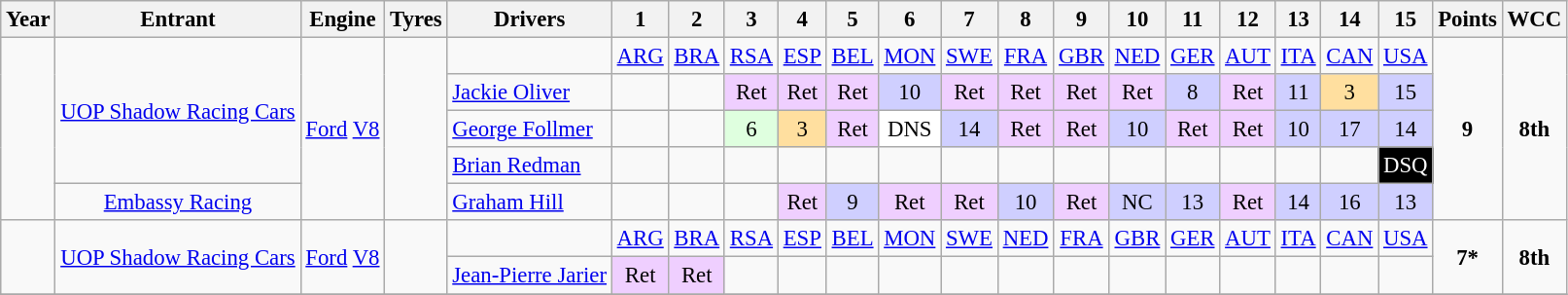<table class="wikitable" style="text-align:center; font-size:95%">
<tr>
<th>Year</th>
<th>Entrant</th>
<th>Engine</th>
<th>Tyres</th>
<th>Drivers</th>
<th>1</th>
<th>2</th>
<th>3</th>
<th>4</th>
<th>5</th>
<th>6</th>
<th>7</th>
<th>8</th>
<th>9</th>
<th>10</th>
<th>11</th>
<th>12</th>
<th>13</th>
<th>14</th>
<th>15</th>
<th>Points</th>
<th>WCC</th>
</tr>
<tr>
<td rowspan="5"></td>
<td rowspan="4"><a href='#'>UOP Shadow Racing Cars</a></td>
<td rowspan="5"><a href='#'>Ford</a> <a href='#'>V8</a></td>
<td rowspan="5"></td>
<td></td>
<td><a href='#'>ARG</a></td>
<td><a href='#'>BRA</a></td>
<td><a href='#'>RSA</a></td>
<td><a href='#'>ESP</a></td>
<td><a href='#'>BEL</a></td>
<td><a href='#'>MON</a></td>
<td><a href='#'>SWE</a></td>
<td><a href='#'>FRA</a></td>
<td><a href='#'>GBR</a></td>
<td><a href='#'>NED</a></td>
<td><a href='#'>GER</a></td>
<td><a href='#'>AUT</a></td>
<td><a href='#'>ITA</a></td>
<td><a href='#'>CAN</a></td>
<td><a href='#'>USA</a></td>
<td rowspan="5"><strong>9</strong></td>
<td rowspan="5"><strong>8th</strong></td>
</tr>
<tr>
<td align="left"><a href='#'>Jackie Oliver</a></td>
<td></td>
<td></td>
<td style="background:#EFCFFF;">Ret</td>
<td style="background:#EFCFFF;">Ret</td>
<td style="background:#EFCFFF;">Ret</td>
<td style="background:#CFCFFF;">10</td>
<td style="background:#EFCFFF;">Ret</td>
<td style="background:#EFCFFF;">Ret</td>
<td style="background:#EFCFFF;">Ret</td>
<td style="background:#EFCFFF;">Ret</td>
<td style="background:#CFCFFF;">8</td>
<td style="background:#EFCFFF;">Ret</td>
<td style="background:#CFCFFF;">11</td>
<td style="background:#FFDF9F;">3</td>
<td style="background:#CFCFFF;">15</td>
</tr>
<tr>
<td align="left"><a href='#'>George Follmer</a></td>
<td></td>
<td></td>
<td style="background:#DFFFDF;">6</td>
<td style="background:#FFDF9F;">3</td>
<td style="background:#EFCFFF;">Ret</td>
<td style="background:#ffffff;">DNS</td>
<td style="background:#CFCFFF;">14</td>
<td style="background:#EFCFFF;">Ret</td>
<td style="background:#EFCFFF;">Ret</td>
<td style="background:#CFCFFF;">10</td>
<td style="background:#EFCFFF;">Ret</td>
<td style="background:#EFCFFF;">Ret</td>
<td style="background:#CFCFFF;">10</td>
<td style="background:#CFCFFF;">17</td>
<td style="background:#CFCFFF;">14</td>
</tr>
<tr>
<td align="left"><a href='#'>Brian Redman</a></td>
<td></td>
<td></td>
<td></td>
<td></td>
<td></td>
<td></td>
<td></td>
<td></td>
<td></td>
<td></td>
<td></td>
<td></td>
<td></td>
<td></td>
<td style="background:#000000; color:white">DSQ</td>
</tr>
<tr>
<td rowspan="1"><a href='#'>Embassy Racing</a></td>
<td align="left"><a href='#'>Graham Hill</a></td>
<td></td>
<td></td>
<td></td>
<td style="background:#EFCFFF;">Ret</td>
<td style="background:#CFCFFF;">9</td>
<td style="background:#EFCFFF;">Ret</td>
<td style="background:#EFCFFF;">Ret</td>
<td style="background:#CFCFFF;">10</td>
<td style="background:#EFCFFF;">Ret</td>
<td style="background:#CFCFFF;">NC</td>
<td style="background:#CFCFFF;">13</td>
<td style="background:#EFCFFF;">Ret</td>
<td style="background:#CFCFFF;">14</td>
<td style="background:#CFCFFF;">16</td>
<td style="background:#CFCFFF;">13</td>
</tr>
<tr>
<td rowspan="2"></td>
<td rowspan="2"><a href='#'>UOP Shadow Racing Cars</a></td>
<td rowspan="2"><a href='#'>Ford</a> <a href='#'>V8</a></td>
<td rowspan="2"></td>
<td></td>
<td><a href='#'>ARG</a></td>
<td><a href='#'>BRA</a></td>
<td><a href='#'>RSA</a></td>
<td><a href='#'>ESP</a></td>
<td><a href='#'>BEL</a></td>
<td><a href='#'>MON</a></td>
<td><a href='#'>SWE</a></td>
<td><a href='#'>NED</a></td>
<td><a href='#'>FRA</a></td>
<td><a href='#'>GBR</a></td>
<td><a href='#'>GER</a></td>
<td><a href='#'>AUT</a></td>
<td><a href='#'>ITA</a></td>
<td><a href='#'>CAN</a></td>
<td><a href='#'>USA</a></td>
<td rowspan="2"><strong>7*</strong></td>
<td rowspan="2"><strong>8th</strong></td>
</tr>
<tr>
<td align="left"><a href='#'>Jean-Pierre Jarier</a></td>
<td style="background:#EFCFFF;">Ret</td>
<td style="background:#EFCFFF;">Ret</td>
<td></td>
<td></td>
<td></td>
<td></td>
<td></td>
<td></td>
<td></td>
<td></td>
<td></td>
<td></td>
<td></td>
<td></td>
<td></td>
</tr>
<tr>
</tr>
</table>
